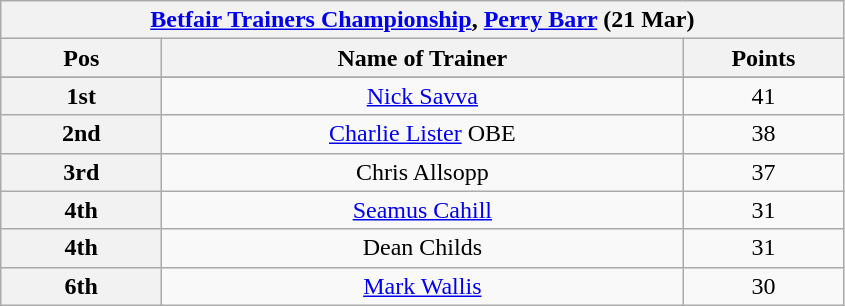<table class="wikitable">
<tr>
<th colspan="3"><a href='#'>Betfair Trainers Championship</a>, <a href='#'>Perry Barr</a> (21 Mar)</th>
</tr>
<tr>
<th width=100>Pos</th>
<th width=340>Name of Trainer</th>
<th width=100>Points</th>
</tr>
<tr>
</tr>
<tr align=center>
<th>1st</th>
<td><a href='#'>Nick Savva</a></td>
<td align-center>41</td>
</tr>
<tr align=center>
<th>2nd</th>
<td><a href='#'>Charlie Lister</a> OBE</td>
<td align-center>38</td>
</tr>
<tr align=center>
<th>3rd</th>
<td>Chris Allsopp</td>
<td align-center>37</td>
</tr>
<tr align=center>
<th>4th</th>
<td><a href='#'>Seamus Cahill</a></td>
<td align-center>31</td>
</tr>
<tr align=center>
<th>4th</th>
<td>Dean Childs</td>
<td align-center>31</td>
</tr>
<tr align=center>
<th>6th</th>
<td><a href='#'>Mark Wallis</a></td>
<td align-center>30</td>
</tr>
</table>
